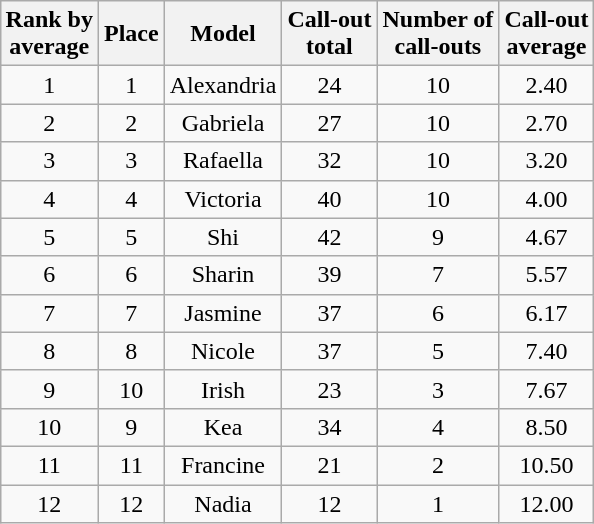<table class="wikitable sortable" style="margin:auto; text-align:center; white-space:nowrap">
<tr>
<th>Rank by<br>average</th>
<th>Place</th>
<th>Model</th>
<th>Call-out<br>total</th>
<th>Number of<br>call-outs</th>
<th>Call-out<br>average</th>
</tr>
<tr>
<td>1</td>
<td>1</td>
<td>Alexandria</td>
<td>24</td>
<td>10</td>
<td>2.40</td>
</tr>
<tr>
<td>2</td>
<td>2</td>
<td>Gabriela</td>
<td>27</td>
<td>10</td>
<td>2.70</td>
</tr>
<tr>
<td>3</td>
<td>3</td>
<td>Rafaella</td>
<td>32</td>
<td>10</td>
<td>3.20</td>
</tr>
<tr>
<td>4</td>
<td>4</td>
<td>Victoria</td>
<td>40</td>
<td>10</td>
<td>4.00</td>
</tr>
<tr>
<td>5</td>
<td>5</td>
<td>Shi</td>
<td>42</td>
<td>9</td>
<td>4.67</td>
</tr>
<tr>
<td>6</td>
<td>6</td>
<td>Sharin</td>
<td>39</td>
<td>7</td>
<td>5.57</td>
</tr>
<tr>
<td>7</td>
<td>7</td>
<td>Jasmine</td>
<td>37</td>
<td>6</td>
<td>6.17</td>
</tr>
<tr>
<td>8</td>
<td>8</td>
<td>Nicole</td>
<td>37</td>
<td>5</td>
<td>7.40</td>
</tr>
<tr>
<td>9</td>
<td>10</td>
<td>Irish</td>
<td>23</td>
<td>3</td>
<td>7.67</td>
</tr>
<tr>
<td>10</td>
<td>9</td>
<td>Kea</td>
<td>34</td>
<td>4</td>
<td>8.50</td>
</tr>
<tr>
<td>11</td>
<td>11</td>
<td>Francine</td>
<td>21</td>
<td>2</td>
<td>10.50</td>
</tr>
<tr>
<td>12</td>
<td>12</td>
<td>Nadia</td>
<td>12</td>
<td>1</td>
<td>12.00</td>
</tr>
</table>
